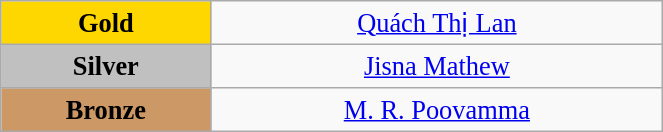<table class="wikitable" style=" text-align:center; font-size:110%;" width="35%">
<tr>
<td bgcolor="gold"><strong>Gold</strong></td>
<td><a href='#'>Quách Thị Lan</a><br></td>
</tr>
<tr>
<td bgcolor="silver"><strong>Silver</strong></td>
<td><a href='#'>Jisna Mathew</a><br></td>
</tr>
<tr>
<td bgcolor="CC9966"><strong>Bronze</strong></td>
<td><a href='#'>M. R. Poovamma</a><br></td>
</tr>
</table>
